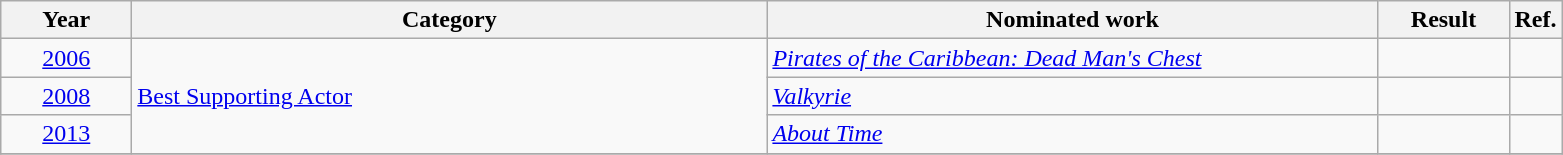<table class=wikitable>
<tr>
<th scope="col" style="width:5em;">Year</th>
<th scope="col" style="width:26em;">Category</th>
<th scope="col" style="width:25em;">Nominated work</th>
<th scope="col" style="width:5em;">Result</th>
<th>Ref.</th>
</tr>
<tr>
<td style="text-align:center;"><a href='#'>2006</a></td>
<td rowspan="3"><a href='#'>Best Supporting Actor</a></td>
<td><em><a href='#'>Pirates of the Caribbean: Dead Man's Chest</a></em></td>
<td></td>
<td></td>
</tr>
<tr>
<td style="text-align:center;"><a href='#'>2008</a></td>
<td><em><a href='#'>Valkyrie</a></em></td>
<td></td>
<td></td>
</tr>
<tr>
<td style="text-align:center;"><a href='#'>2013</a></td>
<td><em><a href='#'>About Time</a></em></td>
<td></td>
<td></td>
</tr>
<tr>
</tr>
</table>
